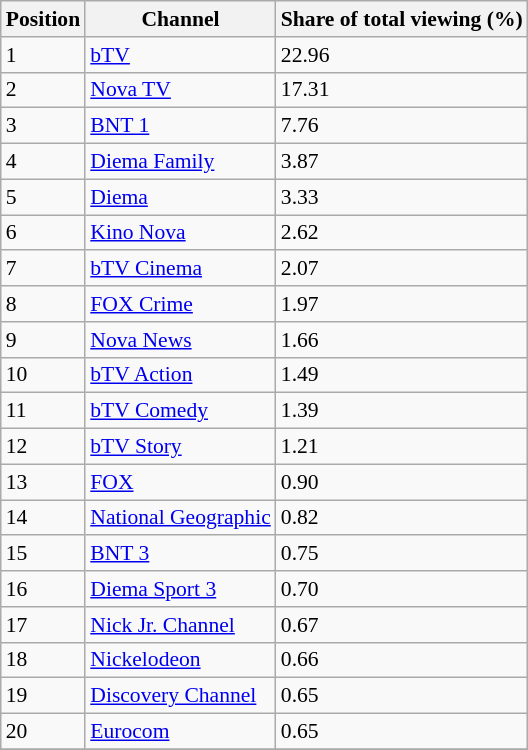<table class="wikitable" style="font-size: 90%">
<tr>
<th>Position</th>
<th>Channel</th>
<th>Share of total viewing (%)</th>
</tr>
<tr>
<td>1</td>
<td><a href='#'>bTV</a></td>
<td>22.96</td>
</tr>
<tr>
<td>2</td>
<td><a href='#'>Nova TV</a></td>
<td>17.31</td>
</tr>
<tr>
<td>3</td>
<td><a href='#'>BNT 1</a></td>
<td>7.76</td>
</tr>
<tr>
<td>4</td>
<td><a href='#'>Diema Family</a></td>
<td>3.87</td>
</tr>
<tr>
<td>5</td>
<td><a href='#'>Diema</a></td>
<td>3.33</td>
</tr>
<tr>
<td>6</td>
<td><a href='#'>Kino Nova</a></td>
<td>2.62</td>
</tr>
<tr>
<td>7</td>
<td><a href='#'>bTV Cinema</a></td>
<td>2.07</td>
</tr>
<tr>
<td>8</td>
<td><a href='#'>FOX Crime</a></td>
<td>1.97</td>
</tr>
<tr>
<td>9</td>
<td><a href='#'>Nova News</a></td>
<td>1.66</td>
</tr>
<tr>
<td>10</td>
<td><a href='#'>bTV Action</a></td>
<td>1.49</td>
</tr>
<tr>
<td>11</td>
<td><a href='#'>bTV Comedy</a></td>
<td>1.39</td>
</tr>
<tr>
<td>12</td>
<td><a href='#'>bTV Story</a></td>
<td>1.21</td>
</tr>
<tr>
<td>13</td>
<td><a href='#'>FOX</a></td>
<td>0.90</td>
</tr>
<tr>
<td>14</td>
<td><a href='#'>National Geographic</a></td>
<td>0.82</td>
</tr>
<tr>
<td>15</td>
<td><a href='#'>BNT 3</a></td>
<td>0.75</td>
</tr>
<tr>
<td>16</td>
<td><a href='#'>Diema Sport 3</a></td>
<td>0.70</td>
</tr>
<tr>
<td>17</td>
<td><a href='#'>Nick Jr. Channel</a></td>
<td>0.67</td>
</tr>
<tr>
<td>18</td>
<td><a href='#'>Nickelodeon</a></td>
<td>0.66</td>
</tr>
<tr>
<td>19</td>
<td><a href='#'>Discovery Channel</a></td>
<td>0.65</td>
</tr>
<tr>
<td>20</td>
<td><a href='#'>Eurocom</a></td>
<td>0.65</td>
</tr>
<tr>
</tr>
</table>
